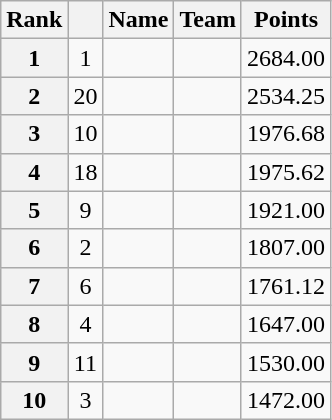<table class="wikitable">
<tr>
<th scope="col">Rank</th>
<th scope="col"></th>
<th scope="col">Name</th>
<th scope="col">Team</th>
<th scope="col">Points</th>
</tr>
<tr>
<th scope="row">1</th>
<td style="text-align:center;">1</td>
<td></td>
<td></td>
<td>2684.00</td>
</tr>
<tr>
<th scope="row">2</th>
<td style="text-align:center;">20</td>
<td></td>
<td></td>
<td>2534.25</td>
</tr>
<tr>
<th scope="row">3</th>
<td style="text-align:center;">10</td>
<td></td>
<td></td>
<td>1976.68</td>
</tr>
<tr>
<th scope="row">4</th>
<td style="text-align:center;">18</td>
<td></td>
<td></td>
<td>1975.62</td>
</tr>
<tr>
<th scope="row">5</th>
<td style="text-align:center;">9</td>
<td></td>
<td></td>
<td>1921.00</td>
</tr>
<tr>
<th scope="row">6</th>
<td style="text-align:center;">2</td>
<td></td>
<td></td>
<td>1807.00</td>
</tr>
<tr>
<th scope="row">7</th>
<td style="text-align:center;">6</td>
<td></td>
<td></td>
<td>1761.12</td>
</tr>
<tr>
<th scope="row">8</th>
<td style="text-align:center;">4</td>
<td></td>
<td></td>
<td>1647.00</td>
</tr>
<tr>
<th scope="row">9</th>
<td style="text-align:center;">11</td>
<td></td>
<td></td>
<td>1530.00</td>
</tr>
<tr>
<th scope="row">10</th>
<td style="text-align:center;">3</td>
<td></td>
<td></td>
<td>1472.00</td>
</tr>
</table>
